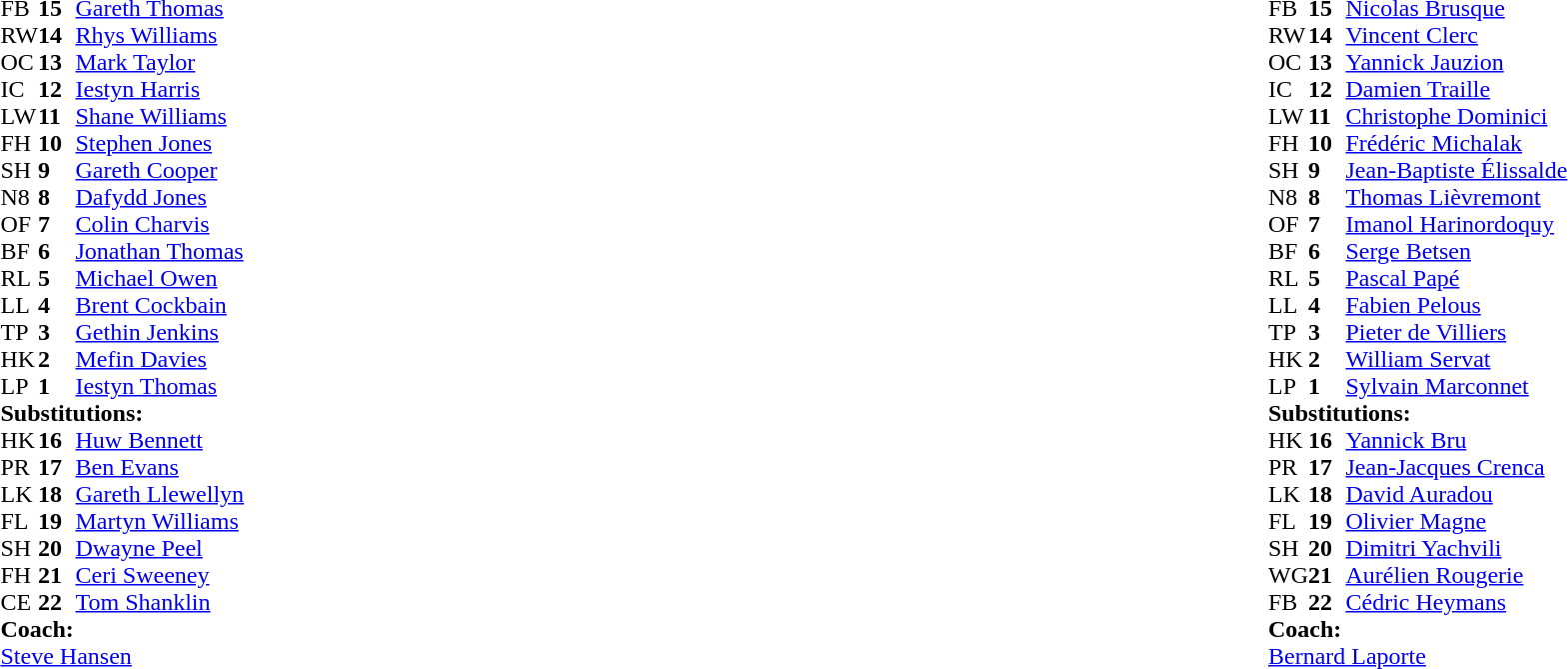<table width="100%">
<tr>
<td style="vertical-align:top" width="50%"><br><table cellspacing="0" cellpadding="0">
<tr>
<th width="25"></th>
<th width="25"></th>
</tr>
<tr>
<td>FB</td>
<td><strong>15</strong></td>
<td><a href='#'>Gareth Thomas</a></td>
</tr>
<tr>
<td>RW</td>
<td><strong>14</strong></td>
<td><a href='#'>Rhys Williams</a></td>
</tr>
<tr>
<td>OC</td>
<td><strong>13</strong></td>
<td><a href='#'>Mark Taylor</a></td>
</tr>
<tr>
<td>IC</td>
<td><strong>12</strong></td>
<td><a href='#'>Iestyn Harris</a></td>
<td></td>
<td></td>
</tr>
<tr>
<td>LW</td>
<td><strong>11</strong></td>
<td><a href='#'>Shane Williams</a></td>
</tr>
<tr>
<td>FH</td>
<td><strong>10</strong></td>
<td><a href='#'>Stephen Jones</a></td>
</tr>
<tr>
<td>SH</td>
<td><strong>9</strong></td>
<td><a href='#'>Gareth Cooper</a></td>
<td></td>
<td></td>
</tr>
<tr>
<td>N8</td>
<td><strong>8</strong></td>
<td><a href='#'>Dafydd Jones</a></td>
<td></td>
<td></td>
<td></td>
<td></td>
<td></td>
<td></td>
</tr>
<tr>
<td>OF</td>
<td><strong>7</strong></td>
<td><a href='#'>Colin Charvis</a></td>
<td></td>
<td colspan="2"></td>
<td colspan="2"></td>
</tr>
<tr>
<td>BF</td>
<td><strong>6</strong></td>
<td><a href='#'>Jonathan Thomas</a></td>
</tr>
<tr>
<td>RL</td>
<td><strong>5</strong></td>
<td><a href='#'>Michael Owen</a></td>
</tr>
<tr>
<td>LL</td>
<td><strong>4</strong></td>
<td><a href='#'>Brent Cockbain</a></td>
<td></td>
<td></td>
</tr>
<tr>
<td>TP</td>
<td><strong>3</strong></td>
<td><a href='#'>Gethin Jenkins</a></td>
<td></td>
<td></td>
<td></td>
</tr>
<tr>
<td>HK</td>
<td><strong>2</strong></td>
<td><a href='#'>Mefin Davies</a></td>
<td></td>
<td></td>
</tr>
<tr>
<td>LP</td>
<td><strong>1</strong></td>
<td><a href='#'>Iestyn Thomas</a></td>
<td></td>
<td></td>
<td></td>
</tr>
<tr>
<td colspan="4"><strong>Substitutions:</strong></td>
</tr>
<tr>
<td>HK</td>
<td><strong>16</strong></td>
<td><a href='#'>Huw Bennett</a></td>
<td></td>
<td></td>
</tr>
<tr>
<td>PR</td>
<td><strong>17</strong></td>
<td><a href='#'>Ben Evans</a></td>
<td></td>
<td></td>
</tr>
<tr>
<td>LK</td>
<td><strong>18</strong></td>
<td><a href='#'>Gareth Llewellyn</a></td>
<td></td>
<td></td>
</tr>
<tr>
<td>FL</td>
<td><strong>19</strong></td>
<td><a href='#'>Martyn Williams</a></td>
<td></td>
<td></td>
<td></td>
<td></td>
<td></td>
<td></td>
</tr>
<tr>
<td>SH</td>
<td><strong>20</strong></td>
<td><a href='#'>Dwayne Peel</a></td>
<td></td>
<td></td>
</tr>
<tr>
<td>FH</td>
<td><strong>21</strong></td>
<td><a href='#'>Ceri Sweeney</a></td>
<td></td>
<td></td>
</tr>
<tr>
<td>CE</td>
<td><strong>22</strong></td>
<td><a href='#'>Tom Shanklin</a></td>
</tr>
<tr>
<td colspan="4"><strong>Coach:</strong></td>
</tr>
<tr>
<td colspan="4"><a href='#'>Steve Hansen</a></td>
</tr>
</table>
</td>
<td style="vertical-align:top"></td>
<td style="vertical-align:top" width="50%"><br><table cellspacing="0" cellpadding="0" align="center">
<tr>
<th width="25"></th>
<th width="25"></th>
</tr>
<tr>
<td>FB</td>
<td><strong>15</strong></td>
<td><a href='#'>Nicolas Brusque</a></td>
</tr>
<tr>
<td>RW</td>
<td><strong>14</strong></td>
<td><a href='#'>Vincent Clerc</a></td>
</tr>
<tr>
<td>OC</td>
<td><strong>13</strong></td>
<td><a href='#'>Yannick Jauzion</a></td>
</tr>
<tr>
<td>IC</td>
<td><strong>12</strong></td>
<td><a href='#'>Damien Traille</a></td>
</tr>
<tr>
<td>LW</td>
<td><strong>11</strong></td>
<td><a href='#'>Christophe Dominici</a></td>
</tr>
<tr>
<td>FH</td>
<td><strong>10</strong></td>
<td><a href='#'>Frédéric Michalak</a></td>
<td></td>
<td></td>
</tr>
<tr>
<td>SH</td>
<td><strong>9</strong></td>
<td><a href='#'>Jean-Baptiste Élissalde</a></td>
<td></td>
<td></td>
</tr>
<tr>
<td>N8</td>
<td><strong>8</strong></td>
<td><a href='#'>Thomas Lièvremont</a></td>
<td></td>
<td></td>
</tr>
<tr>
<td>OF</td>
<td><strong>7</strong></td>
<td><a href='#'>Imanol Harinordoquy</a></td>
</tr>
<tr>
<td>BF</td>
<td><strong>6</strong></td>
<td><a href='#'>Serge Betsen</a></td>
</tr>
<tr>
<td>RL</td>
<td><strong>5</strong></td>
<td><a href='#'>Pascal Papé</a></td>
</tr>
<tr>
<td>LL</td>
<td><strong>4</strong></td>
<td><a href='#'>Fabien Pelous</a></td>
</tr>
<tr>
<td>TP</td>
<td><strong>3</strong></td>
<td><a href='#'>Pieter de Villiers</a></td>
</tr>
<tr>
<td>HK</td>
<td><strong>2</strong></td>
<td><a href='#'>William Servat</a></td>
<td></td>
<td></td>
</tr>
<tr>
<td>LP</td>
<td><strong>1</strong></td>
<td><a href='#'>Sylvain Marconnet</a></td>
<td></td>
<td></td>
</tr>
<tr>
<td colspan="4"><strong>Substitutions:</strong></td>
</tr>
<tr>
<td>HK</td>
<td><strong>16</strong></td>
<td><a href='#'>Yannick Bru</a></td>
<td></td>
<td></td>
</tr>
<tr>
<td>PR</td>
<td><strong>17</strong></td>
<td><a href='#'>Jean-Jacques Crenca</a></td>
<td></td>
<td></td>
</tr>
<tr>
<td>LK</td>
<td><strong>18</strong></td>
<td><a href='#'>David Auradou</a></td>
</tr>
<tr>
<td>FL</td>
<td><strong>19</strong></td>
<td><a href='#'>Olivier Magne</a></td>
<td></td>
<td></td>
</tr>
<tr>
<td>SH</td>
<td><strong>20</strong></td>
<td><a href='#'>Dimitri Yachvili</a></td>
<td></td>
<td></td>
</tr>
<tr>
<td>WG</td>
<td><strong>21</strong></td>
<td><a href='#'>Aurélien Rougerie</a></td>
</tr>
<tr>
<td>FB</td>
<td><strong>22</strong></td>
<td><a href='#'>Cédric Heymans</a></td>
<td></td>
<td></td>
</tr>
<tr>
<td colspan="4"><strong>Coach:</strong></td>
</tr>
<tr>
<td colspan="4"><a href='#'>Bernard Laporte</a></td>
</tr>
</table>
</td>
</tr>
</table>
